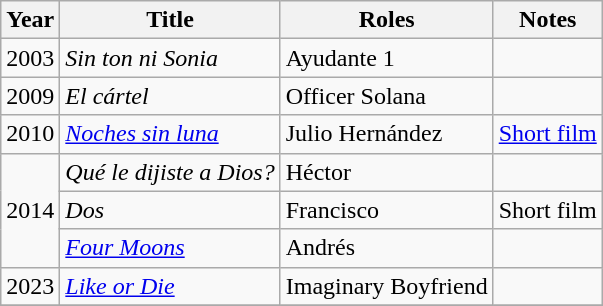<table class="wikitable sortable">
<tr>
<th>Year</th>
<th>Title</th>
<th>Roles</th>
<th>Notes</th>
</tr>
<tr>
<td>2003</td>
<td><em>Sin ton ni Sonia</em></td>
<td>Ayudante 1</td>
<td></td>
</tr>
<tr>
<td>2009</td>
<td><em>El cártel</em></td>
<td>Officer Solana</td>
<td></td>
</tr>
<tr>
<td>2010</td>
<td><em><a href='#'>Noches sin luna</a></em></td>
<td>Julio Hernández</td>
<td><a href='#'>Short film</a></td>
</tr>
<tr>
<td rowspan="3">2014</td>
<td><em>Qué le dijiste a Dios?</em></td>
<td>Héctor</td>
<td></td>
</tr>
<tr>
<td><em>Dos</em></td>
<td>Francisco</td>
<td>Short film</td>
</tr>
<tr>
<td><em><a href='#'>Four Moons</a></em></td>
<td>Andrés</td>
<td></td>
</tr>
<tr>
<td>2023</td>
<td><em><a href='#'>Like or Die</a></em></td>
<td>Imaginary Boyfriend</td>
<td></td>
</tr>
<tr>
</tr>
</table>
